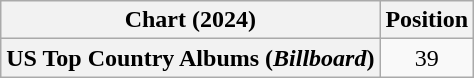<table class="wikitable plainrowheaders" style="text-align:center">
<tr>
<th scope="col">Chart (2024)</th>
<th scope="col">Position</th>
</tr>
<tr>
<th scope="row">US Top Country Albums (<em>Billboard</em>)</th>
<td>39</td>
</tr>
</table>
